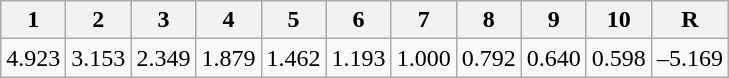<table class=wikitable>
<tr>
<th>1</th>
<th>2</th>
<th>3</th>
<th>4</th>
<th>5</th>
<th>6</th>
<th>7</th>
<th>8</th>
<th>9</th>
<th>10</th>
<th>R</th>
</tr>
<tr>
<td>4.923</td>
<td>3.153</td>
<td>2.349</td>
<td>1.879</td>
<td>1.462</td>
<td>1.193</td>
<td>1.000</td>
<td>0.792</td>
<td>0.640</td>
<td>0.598</td>
<td>–5.169</td>
</tr>
</table>
